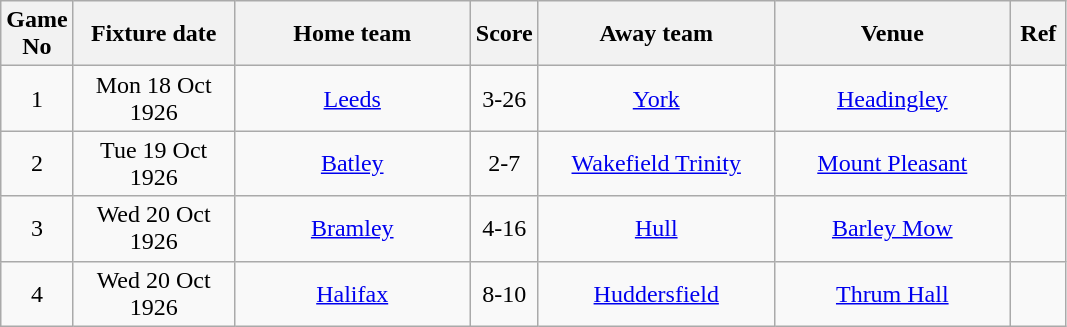<table class="wikitable" style="text-align:center;">
<tr>
<th width=20 abbr="No">Game No</th>
<th width=100 abbr="Date">Fixture date</th>
<th width=150 abbr="Home team">Home team</th>
<th width=20 abbr="Score">Score</th>
<th width=150 abbr="Away team">Away team</th>
<th width=150 abbr="Venue">Venue</th>
<th width=30 abbr="Ref">Ref</th>
</tr>
<tr>
<td>1</td>
<td>Mon 18 Oct 1926</td>
<td><a href='#'>Leeds</a></td>
<td>3-26</td>
<td><a href='#'>York</a></td>
<td><a href='#'>Headingley</a></td>
<td></td>
</tr>
<tr>
<td>2</td>
<td>Tue 19 Oct 1926</td>
<td><a href='#'>Batley</a></td>
<td>2-7</td>
<td><a href='#'>Wakefield Trinity</a></td>
<td><a href='#'>Mount Pleasant</a></td>
<td></td>
</tr>
<tr>
<td>3</td>
<td>Wed 20 Oct 1926</td>
<td><a href='#'>Bramley</a></td>
<td>4-16</td>
<td><a href='#'>Hull</a></td>
<td><a href='#'>Barley Mow</a></td>
<td></td>
</tr>
<tr>
<td>4</td>
<td>Wed 20 Oct 1926</td>
<td><a href='#'>Halifax</a></td>
<td>8-10</td>
<td><a href='#'>Huddersfield</a></td>
<td><a href='#'>Thrum Hall</a></td>
<td></td>
</tr>
</table>
